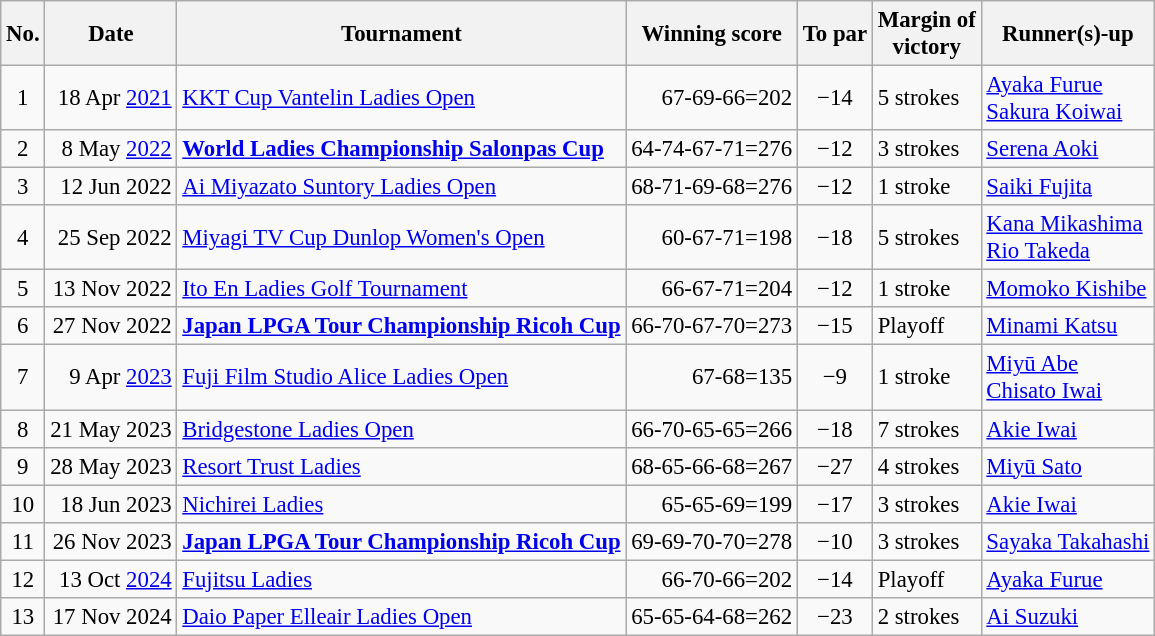<table class="wikitable" style="font-size:95%;">
<tr>
<th>No.</th>
<th>Date</th>
<th>Tournament</th>
<th>Winning score</th>
<th>To par</th>
<th>Margin of<br>victory</th>
<th>Runner(s)-up</th>
</tr>
<tr>
<td align=center>1</td>
<td align=right>18 Apr <a href='#'>2021</a></td>
<td><a href='#'>KKT Cup Vantelin Ladies Open</a></td>
<td align=right>67-69-66=202</td>
<td align=center>−14</td>
<td>5 strokes</td>
<td> <a href='#'>Ayaka Furue</a><br> <a href='#'>Sakura Koiwai</a></td>
</tr>
<tr>
<td align=center>2</td>
<td align=right>8 May <a href='#'>2022</a></td>
<td><strong><a href='#'>World Ladies Championship Salonpas Cup</a></strong></td>
<td align=right>64-74-67-71=276</td>
<td align=center>−12</td>
<td>3 strokes</td>
<td> <a href='#'>Serena Aoki</a></td>
</tr>
<tr>
<td align=center>3</td>
<td align=right>12 Jun 2022</td>
<td><a href='#'>Ai Miyazato Suntory Ladies Open</a></td>
<td align=right>68-71-69-68=276</td>
<td align=center>−12</td>
<td>1 stroke</td>
<td> <a href='#'>Saiki Fujita</a></td>
</tr>
<tr>
<td align=center>4</td>
<td align=right>25 Sep 2022</td>
<td><a href='#'>Miyagi TV Cup Dunlop Women's Open</a></td>
<td align=right>60-67-71=198</td>
<td align=center>−18</td>
<td>5 strokes</td>
<td> <a href='#'>Kana Mikashima</a><br> <a href='#'>Rio Takeda</a></td>
</tr>
<tr>
<td align=center>5</td>
<td align=right>13 Nov 2022</td>
<td><a href='#'>Ito En Ladies Golf Tournament</a></td>
<td align=right>66-67-71=204</td>
<td align=center>−12</td>
<td>1 stroke</td>
<td> <a href='#'>Momoko Kishibe</a></td>
</tr>
<tr>
<td align=center>6</td>
<td align=right>27 Nov 2022</td>
<td><strong><a href='#'>Japan LPGA Tour Championship Ricoh Cup</a></strong></td>
<td align=right>66-70-67-70=273</td>
<td align=center>−15</td>
<td>Playoff</td>
<td> <a href='#'>Minami Katsu</a></td>
</tr>
<tr>
<td align=center>7</td>
<td align=right>9 Apr <a href='#'>2023</a></td>
<td><a href='#'>Fuji Film Studio Alice Ladies Open</a></td>
<td align=right>67-68=135</td>
<td align=center>−9</td>
<td>1 stroke</td>
<td> <a href='#'>Miyū Abe</a><br> <a href='#'>Chisato Iwai</a></td>
</tr>
<tr>
<td align=center>8</td>
<td align=right>21 May 2023</td>
<td><a href='#'>Bridgestone Ladies Open</a></td>
<td align=right>66-70-65-65=266</td>
<td align=center>−18</td>
<td>7 strokes</td>
<td> <a href='#'>Akie Iwai</a></td>
</tr>
<tr>
<td align=center>9</td>
<td align=right>28 May 2023</td>
<td><a href='#'>Resort Trust Ladies</a></td>
<td align=right>68-65-66-68=267</td>
<td align=center>−27</td>
<td>4 strokes</td>
<td> <a href='#'>Miyū Sato</a></td>
</tr>
<tr>
<td align=center>10</td>
<td align=right>18 Jun 2023</td>
<td><a href='#'>Nichirei Ladies</a></td>
<td align=right>65-65-69=199</td>
<td align=center>−17</td>
<td>3 strokes</td>
<td> <a href='#'>Akie Iwai</a></td>
</tr>
<tr>
<td align=center>11</td>
<td align=right>26 Nov 2023</td>
<td><strong><a href='#'>Japan LPGA Tour Championship Ricoh Cup</a></strong></td>
<td align=right>69-69-70-70=278</td>
<td align=center>−10</td>
<td>3 strokes</td>
<td> <a href='#'>Sayaka Takahashi</a></td>
</tr>
<tr>
<td align=center>12</td>
<td align=right>13 Oct <a href='#'>2024</a></td>
<td><a href='#'>Fujitsu Ladies</a></td>
<td align=right>66-70-66=202</td>
<td align=center>−14</td>
<td>Playoff</td>
<td> <a href='#'>Ayaka Furue</a></td>
</tr>
<tr>
<td align=center>13</td>
<td align=right>17 Nov 2024</td>
<td><a href='#'>Daio Paper Elleair Ladies Open</a></td>
<td align=right>65-65-64-68=262</td>
<td align=center>−23</td>
<td>2 strokes</td>
<td> <a href='#'>Ai Suzuki</a></td>
</tr>
</table>
